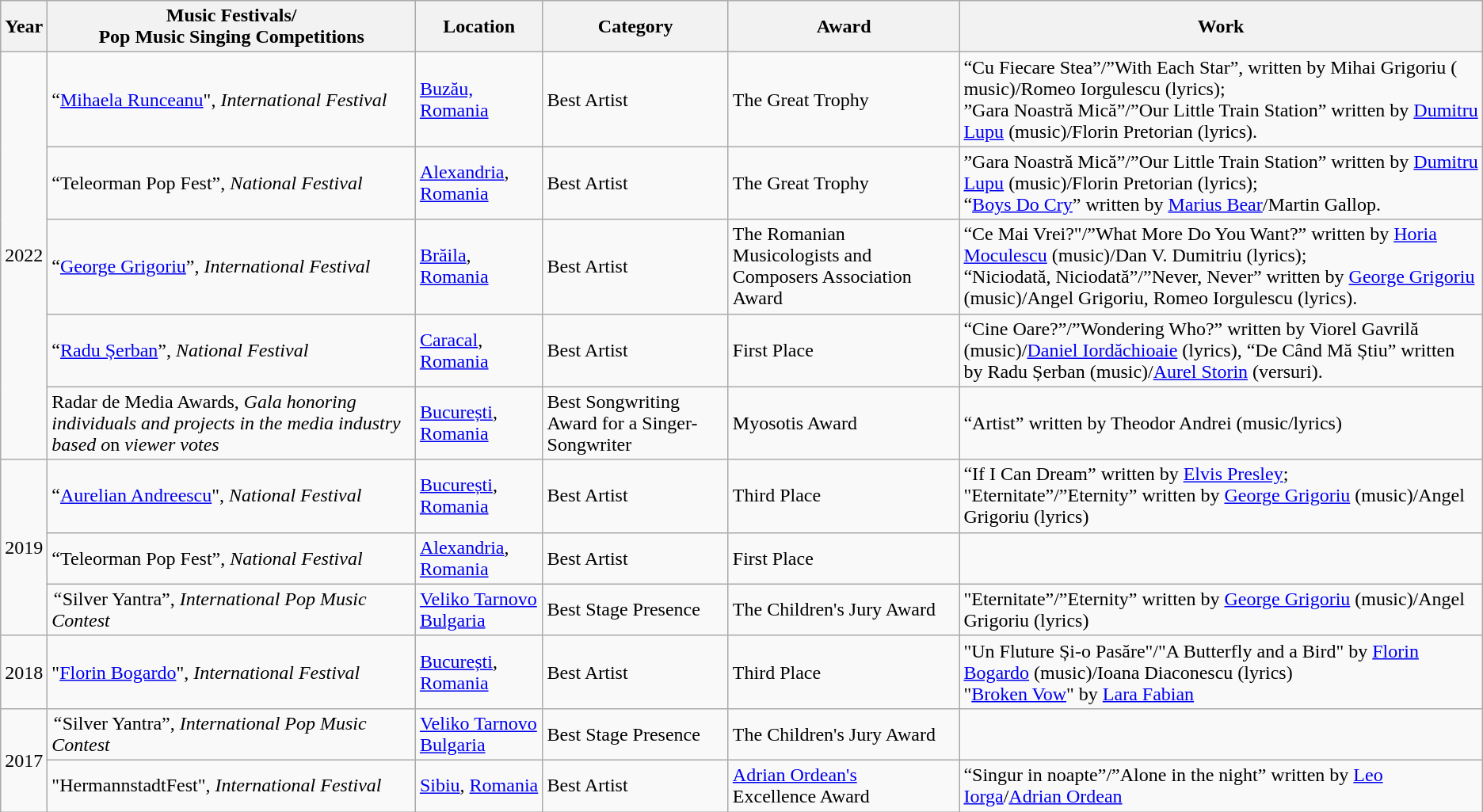<table class="wikitable">
<tr>
<th>Year</th>
<th>Music Festivals/<br>Pop Music Singing Competitions</th>
<th>Location</th>
<th>Category</th>
<th>Award</th>
<th>Work</th>
</tr>
<tr>
<td rowspan="5">2022</td>
<td>“<a href='#'>Mihaela Runceanu</a>", <em>International Festival</em></td>
<td><a href='#'>Buzău, Romania</a></td>
<td>Best Artist</td>
<td>The Great Trophy</td>
<td>“Cu Fiecare Stea”/”With Each Star”, written by Mihai Grigoriu ( music)/Romeo Iorgulescu (lyrics);<br>”Gara Noastră Mică”/”Our Little Train Station” written by <a href='#'>Dumitru Lupu</a> (music)/Florin Pretorian (lyrics).</td>
</tr>
<tr>
<td>“Teleorman Pop Fest”, <em>National Festival</em></td>
<td><a href='#'>Alexandria</a>,  <a href='#'>Romania</a></td>
<td>Best Artist</td>
<td>The Great Trophy</td>
<td>”Gara Noastră Mică”/”Our Little Train Station” written by <a href='#'>Dumitru Lupu</a>   (music)/Florin Pretorian (lyrics);<br>“<a href='#'>Boys Do Cry</a>” written by <a href='#'>Marius Bear</a>/Martin Gallop.</td>
</tr>
<tr>
<td>“<a href='#'>George Grigoriu</a>”, <em>International Festival</em></td>
<td><a href='#'>Brăila</a>, <a href='#'>Romania</a></td>
<td>Best Artist</td>
<td>The Romanian Musicologists and Composers Association Award</td>
<td>“Ce Mai Vrei?"/”What More Do You Want?” written by <a href='#'>Horia Moculescu</a> (music)/Dan V. Dumitriu (lyrics);<br>“Niciodată, Niciodată”/”Never, Never” written by <a href='#'>George Grigoriu</a> (music)/Angel Grigoriu, Romeo Iorgulescu (lyrics).</td>
</tr>
<tr>
<td>“<a href='#'>Radu Șerban</a>”, <em>National Festival</em></td>
<td><a href='#'>Caracal</a>, <a href='#'>Romania</a></td>
<td>Best Artist</td>
<td>First Place </td>
<td>“Cine Oare?”/”Wondering Who?” written by Viorel Gavrilă (music)/<a href='#'>Daniel Iordăchioaie</a> (lyrics), “De Când Mă Știu” written by Radu Șerban (music)/<a href='#'>Aurel Storin</a> (versuri).</td>
</tr>
<tr>
<td>Radar de Media Awards, <em>Gala honoring individuals and projects in the media industry based o</em>n <em>viewer votes</em></td>
<td><a href='#'>București</a>, <a href='#'>Romania</a></td>
<td>Best Songwriting Award for a Singer-Songwriter</td>
<td>Myosotis Award</td>
<td>“Artist” written by Theodor Andrei (music/lyrics)</td>
</tr>
<tr>
<td rowspan="3">2019</td>
<td>“<a href='#'>Aurelian Andreescu</a>", <em>National Festival</em></td>
<td><a href='#'>București</a>, <a href='#'>Romania</a></td>
<td>Best Artist</td>
<td>Third Place</td>
<td>“If I Can Dream” written by <a href='#'>Elvis Presley</a>;<br>"Eternitate”/”Eternity” written by <a href='#'>George Grigoriu</a> (music)/Angel Grigoriu (lyrics)</td>
</tr>
<tr>
<td>“Teleorman Pop Fest”, <em>National Festival</em></td>
<td><a href='#'>Alexandria</a>, <a href='#'>Romania</a></td>
<td>Best Artist</td>
<td>First Place</td>
<td></td>
</tr>
<tr>
<td><em>“</em>Silver Yantra”, <em>International</em> <em>Pop Music Contest</em> </td>
<td><a href='#'>Veliko Tarnovo Bulgaria</a></td>
<td>Best Stage Presence</td>
<td>The Children's Jury Award</td>
<td>"Eternitate”/”Eternity” written by <a href='#'>George Grigoriu</a> (music)/Angel Grigoriu (lyrics)</td>
</tr>
<tr>
<td>2018</td>
<td>"<a href='#'>Florin Bogardo</a>", <em>International Festival</em></td>
<td><a href='#'>București</a>, <a href='#'>Romania</a></td>
<td>Best Artist</td>
<td>Third Place</td>
<td>"Un Fluture Și-o Pasăre"/"A Butterfly and a Bird" by <a href='#'>Florin Bogardo</a> (music)/Ioana Diaconescu (lyrics)<br>"<a href='#'>Broken Vow</a>" by <a href='#'>Lara Fabian</a></td>
</tr>
<tr>
<td rowspan="2">2017</td>
<td><em>“</em>Silver Yantra”, <em>International</em> <em>Pop Music Contest</em></td>
<td><a href='#'>Veliko Tarnovo Bulgaria</a></td>
<td>Best Stage Presence</td>
<td>The Children's Jury Award</td>
<td></td>
</tr>
<tr>
<td>"HermannstadtFest", <em>International Festival</em> </td>
<td><a href='#'>Sibiu</a>, <a href='#'>Romania</a></td>
<td>Best Artist</td>
<td><a href='#'>Adrian Ordean's</a><br>Excellence Award</td>
<td>“Singur in noapte”/”Alone in the night” written by <a href='#'>Leo Iorga</a>/<a href='#'>Adrian Ordean</a></td>
</tr>
</table>
